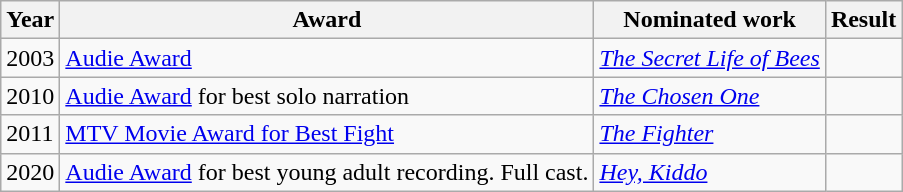<table class="wikitable sortable">
<tr>
<th>Year</th>
<th>Award</th>
<th>Nominated work</th>
<th>Result</th>
</tr>
<tr>
<td>2003</td>
<td><a href='#'>Audie Award</a></td>
<td><em><a href='#'>The Secret Life of Bees</a></em></td>
<td></td>
</tr>
<tr>
<td>2010</td>
<td><a href='#'>Audie Award</a> for best solo narration</td>
<td><em><a href='#'>The Chosen One</a></em></td>
<td></td>
</tr>
<tr>
<td>2011</td>
<td><a href='#'>MTV Movie Award for Best Fight</a></td>
<td><em><a href='#'>The Fighter</a></em></td>
<td></td>
</tr>
<tr>
<td>2020</td>
<td><a href='#'>Audie Award</a> for best young adult recording. Full cast.</td>
<td><em><a href='#'>Hey, Kiddo</a></em></td>
<td></td>
</tr>
</table>
